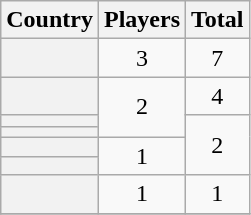<table class="sortable plainrowheaders wikitable">
<tr>
<th scope="col">Country</th>
<th scope="col">Players</th>
<th scope="col">Total</th>
</tr>
<tr>
<th scope="row"></th>
<td style="text-align: center">3</td>
<td style="text-align: center">7</td>
</tr>
<tr>
<th scope="row"></th>
<td style="text-align: center" rowspan=3>2</td>
<td style="text-align: center">4</td>
</tr>
<tr>
<th scope="row"></th>
<td style="text-align: center" rowspan=4>2</td>
</tr>
<tr>
<th scope="row"></th>
</tr>
<tr>
<th scope="row"></th>
<td style="text-align: center" rowspan=2>1</td>
</tr>
<tr>
<th scope="row"></th>
</tr>
<tr>
<th scope="row"></th>
<td style="text-align: center">1</td>
<td style="text-align: center">1</td>
</tr>
<tr>
</tr>
</table>
